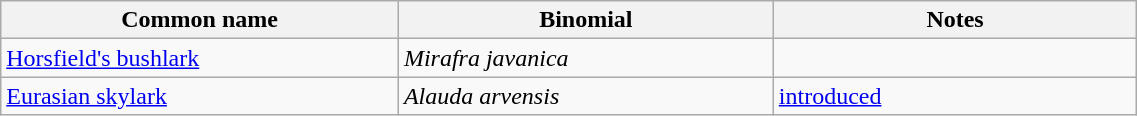<table style="width:60%;" class="wikitable">
<tr>
<th width=35%>Common name</th>
<th width=33%>Binomial</th>
<th width=32%>Notes</th>
</tr>
<tr>
<td><a href='#'>Horsfield's bushlark</a></td>
<td><em>Mirafra javanica</em></td>
<td></td>
</tr>
<tr>
<td><a href='#'>Eurasian skylark</a></td>
<td><em>Alauda arvensis</em></td>
<td><a href='#'>introduced</a></td>
</tr>
</table>
